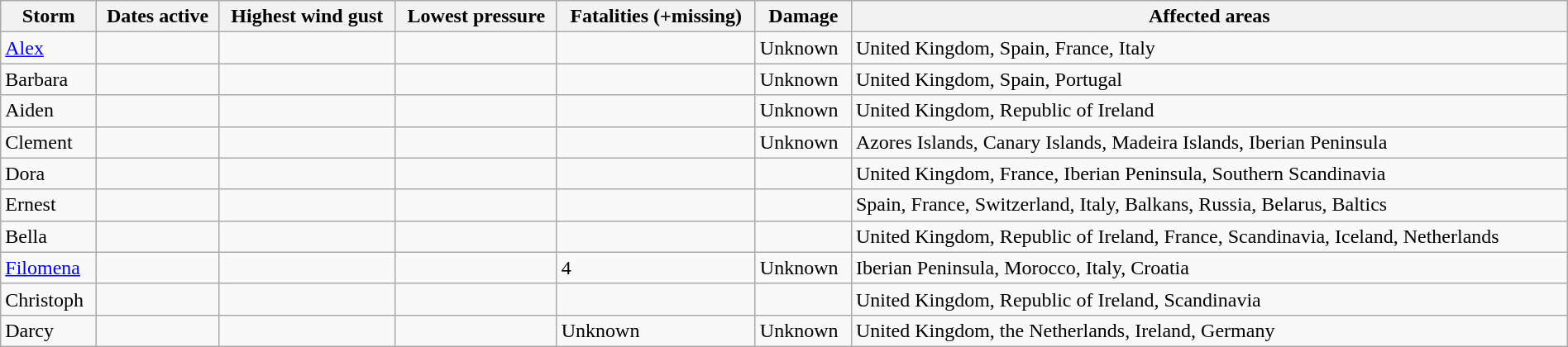<table class="wikitable sortable" style="width:100%">
<tr>
<th>Storm</th>
<th data-sort-type="number">Dates active</th>
<th data-sort-type="number">Highest wind gust</th>
<th data-sort-type="number">Lowest pressure</th>
<th data-sort-type="number">Fatalities (+missing)</th>
<th data-sort-type="number">Damage</th>
<th>Affected areas</th>
</tr>
<tr>
<td><a href='#'>Alex</a></td>
<td></td>
<td></td>
<td></td>
<td></td>
<td>Unknown</td>
<td>United Kingdom, Spain, France, Italy</td>
</tr>
<tr>
<td>Barbara</td>
<td></td>
<td></td>
<td></td>
<td></td>
<td>Unknown</td>
<td>United Kingdom, Spain, Portugal</td>
</tr>
<tr>
<td>Aiden</td>
<td></td>
<td></td>
<td></td>
<td></td>
<td>Unknown</td>
<td>United Kingdom, Republic of Ireland</td>
</tr>
<tr>
<td>Clement</td>
<td></td>
<td></td>
<td></td>
<td></td>
<td>Unknown</td>
<td>Azores Islands, Canary Islands, Madeira Islands, Iberian Peninsula</td>
</tr>
<tr>
<td>Dora</td>
<td></td>
<td></td>
<td></td>
<td></td>
<td></td>
<td>United Kingdom, France, Iberian Peninsula, Southern Scandinavia</td>
</tr>
<tr>
<td>Ernest</td>
<td></td>
<td></td>
<td></td>
<td></td>
<td></td>
<td>Spain, France, Switzerland, Italy, Balkans, Russia, Belarus, Baltics</td>
</tr>
<tr>
<td>Bella</td>
<td></td>
<td></td>
<td></td>
<td></td>
<td></td>
<td>United Kingdom, Republic of Ireland, France, Scandinavia, Iceland, Netherlands</td>
</tr>
<tr>
<td><a href='#'>Filomena</a></td>
<td></td>
<td></td>
<td></td>
<td>4</td>
<td>Unknown</td>
<td>Iberian Peninsula, Morocco, Italy, Croatia</td>
</tr>
<tr>
<td>Christoph</td>
<td></td>
<td></td>
<td></td>
<td></td>
<td></td>
<td>United Kingdom, Republic of Ireland, Scandinavia</td>
</tr>
<tr>
<td>Darcy</td>
<td></td>
<td></td>
<td></td>
<td>Unknown</td>
<td>Unknown</td>
<td>United Kingdom, the Netherlands, Ireland, Germany</td>
</tr>
</table>
